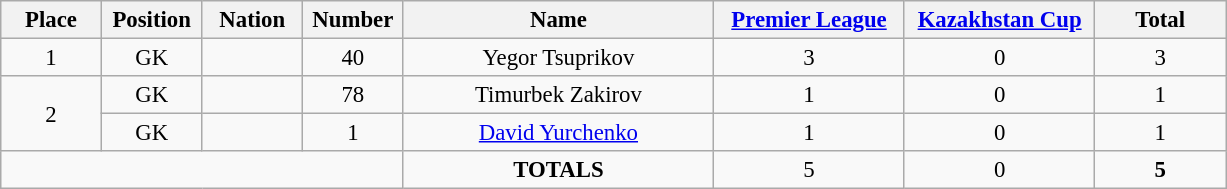<table class="wikitable" style="font-size: 95%; text-align: center;">
<tr>
<th width=60>Place</th>
<th width=60>Position</th>
<th width=60>Nation</th>
<th width=60>Number</th>
<th width=200>Name</th>
<th width=120><a href='#'>Premier League</a></th>
<th width=120><a href='#'>Kazakhstan Cup</a></th>
<th width=80>Total</th>
</tr>
<tr>
<td>1</td>
<td>GK</td>
<td></td>
<td>40</td>
<td>Yegor Tsuprikov</td>
<td>3</td>
<td>0</td>
<td>3</td>
</tr>
<tr>
<td rowspan="2">2</td>
<td>GK</td>
<td></td>
<td>78</td>
<td>Timurbek Zakirov</td>
<td>1</td>
<td>0</td>
<td>1</td>
</tr>
<tr>
<td>GK</td>
<td></td>
<td>1</td>
<td><a href='#'>David Yurchenko</a></td>
<td>1</td>
<td>0</td>
<td>1</td>
</tr>
<tr>
<td colspan="4"></td>
<td><strong>TOTALS</strong></td>
<td>5</td>
<td>0</td>
<td><strong>5</strong></td>
</tr>
</table>
